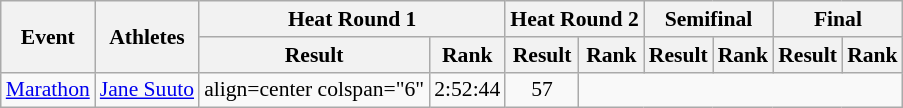<table class="wikitable" border="1" style="font-size:90%">
<tr>
<th rowspan="2">Event</th>
<th rowspan="2">Athletes</th>
<th colspan="2">Heat Round 1</th>
<th colspan="2">Heat Round 2</th>
<th colspan="2">Semifinal</th>
<th colspan="2">Final</th>
</tr>
<tr>
<th>Result</th>
<th>Rank</th>
<th>Result</th>
<th>Rank</th>
<th>Result</th>
<th>Rank</th>
<th>Result</th>
<th>Rank</th>
</tr>
<tr>
<td><a href='#'>Marathon</a></td>
<td><a href='#'>Jane Suuto</a></td>
<td>align=center colspan="6" </td>
<td align=center>2:52:44</td>
<td align=center>57</td>
</tr>
</table>
